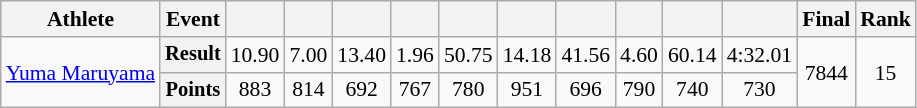<table class=wikitable style=font-size:90%>
<tr>
<th>Athlete</th>
<th>Event</th>
<th></th>
<th></th>
<th></th>
<th></th>
<th></th>
<th></th>
<th></th>
<th></th>
<th></th>
<th></th>
<th>Final</th>
<th>Rank</th>
</tr>
<tr align=center>
<td rowspan=2 align=left><a href='#'>Yuma Maruyama</a></td>
<th style=font-size:95%>Result</th>
<td>10.90</td>
<td>7.00</td>
<td>13.40</td>
<td>1.96</td>
<td>50.75</td>
<td>14.18</td>
<td>41.56</td>
<td>4.60</td>
<td>60.14</td>
<td>4:32.01</td>
<td rowspan=2>7844 </td>
<td rowspan=2>15</td>
</tr>
<tr align=center>
<th style=font-size:95%>Points</th>
<td>883</td>
<td>814</td>
<td>692</td>
<td>767</td>
<td>780</td>
<td>951</td>
<td>696</td>
<td>790</td>
<td>740</td>
<td>730</td>
</tr>
</table>
